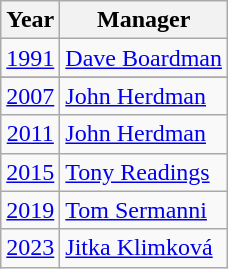<table class="wikitable">
<tr>
<th>Year</th>
<th>Manager</th>
</tr>
<tr>
<td align=center><a href='#'>1991</a></td>
<td> <a href='#'>Dave Boardman</a></td>
</tr>
<tr>
</tr>
<tr>
<td align=center><a href='#'>2007</a></td>
<td> <a href='#'>John Herdman</a></td>
</tr>
<tr>
<td align=center><a href='#'>2011</a></td>
<td> <a href='#'>John Herdman</a></td>
</tr>
<tr>
<td align=center><a href='#'>2015</a></td>
<td> <a href='#'>Tony Readings</a></td>
</tr>
<tr>
<td align=center><a href='#'>2019</a></td>
<td> <a href='#'>Tom Sermanni</a></td>
</tr>
<tr>
<td align=center><a href='#'>2023</a></td>
<td> <a href='#'>Jitka Klimková</a></td>
</tr>
</table>
